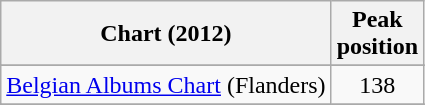<table class="wikitable sortable">
<tr>
<th>Chart (2012)</th>
<th>Peak<br>position</th>
</tr>
<tr>
</tr>
<tr>
</tr>
<tr>
<td><a href='#'>Belgian Albums Chart</a> (Flanders)</td>
<td style="text-align:center;">138</td>
</tr>
<tr>
</tr>
<tr>
</tr>
<tr>
</tr>
<tr>
</tr>
<tr>
</tr>
<tr>
</tr>
<tr>
</tr>
<tr>
</tr>
<tr>
</tr>
</table>
